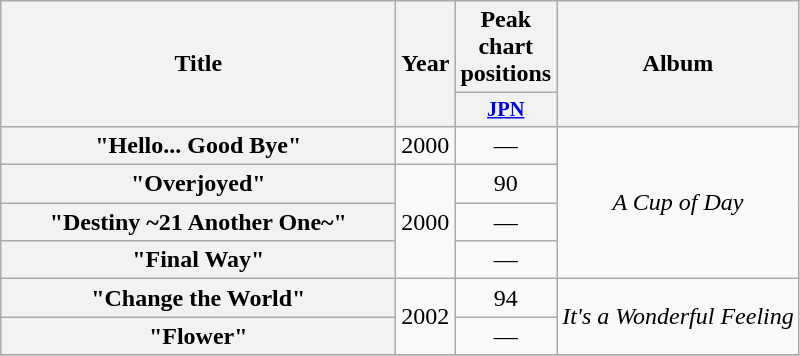<table class="wikitable plainrowheaders" style="text-align:center;">
<tr>
<th scope="col" rowspan="2" style="width:16em;">Title</th>
<th scope="col" rowspan="2">Year</th>
<th scope="col" colspan="1">Peak chart positions</th>
<th scope="col" rowspan="2">Album</th>
</tr>
<tr>
<th style="width:3em;font-size:85%"><a href='#'>JPN</a><br></th>
</tr>
<tr>
<th scope="row">"Hello... Good Bye"</th>
<td rowspan="1">2000</td>
<td>—</td>
<td rowspan="4"><em>A Cup of Day</em></td>
</tr>
<tr>
<th scope="row">"Overjoyed"</th>
<td rowspan="3">2000</td>
<td>90</td>
</tr>
<tr>
<th scope="row">"Destiny ~21 Another One~"</th>
<td>—</td>
</tr>
<tr>
<th scope="row">"Final Way"</th>
<td>—</td>
</tr>
<tr>
<th scope="row">"Change the World"</th>
<td rowspan="2">2002</td>
<td>94</td>
<td rowspan="2"><em>It's a Wonderful Feeling</em></td>
</tr>
<tr>
<th scope="row">"Flower"</th>
<td>—</td>
</tr>
<tr>
</tr>
</table>
